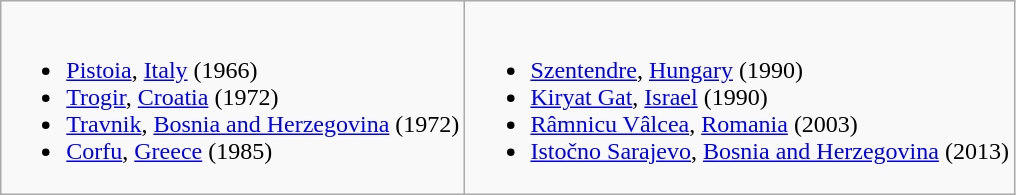<table class="wikitable">
<tr valign="top">
<td><br><ul><li> <a href='#'>Pistoia</a>, <a href='#'>Italy</a> (1966)</li><li> <a href='#'>Trogir</a>, <a href='#'>Croatia</a> (1972)</li><li> <a href='#'>Travnik</a>, <a href='#'>Bosnia and Herzegovina</a> (1972)</li><li> <a href='#'>Corfu</a>, <a href='#'>Greece</a> (1985)</li></ul></td>
<td><br><ul><li> <a href='#'>Szentendre</a>, <a href='#'>Hungary</a> (1990)</li><li> <a href='#'>Kiryat Gat</a>, <a href='#'>Israel</a> (1990)</li><li> <a href='#'>Râmnicu Vâlcea</a>, <a href='#'>Romania</a> (2003)</li><li> <a href='#'>Istočno Sarajevo</a>, <a href='#'>Bosnia and Herzegovina</a> (2013)</li></ul></td>
</tr>
</table>
